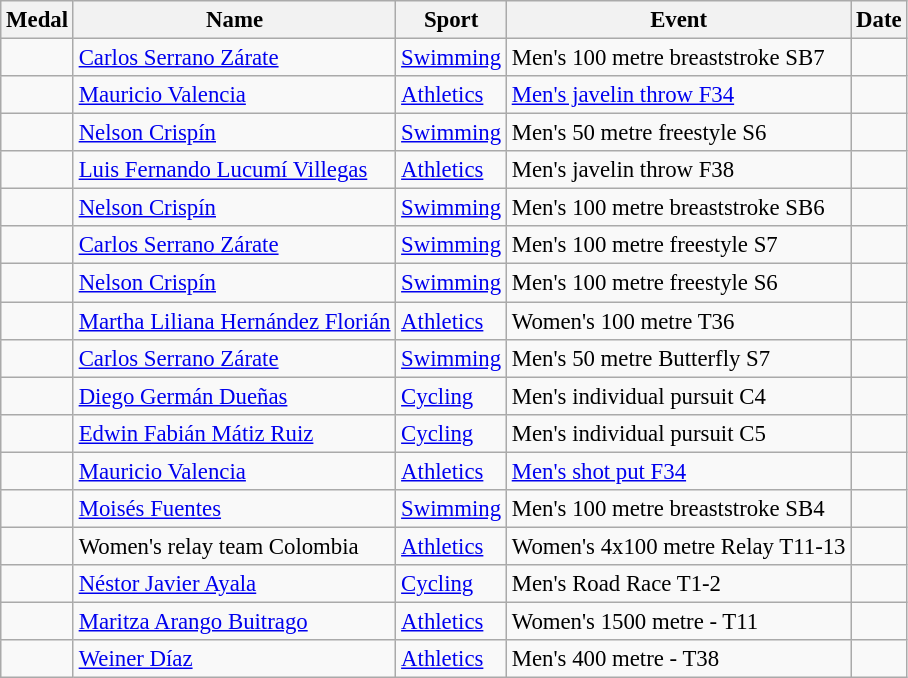<table class="wikitable sortable"  style="font-size:95%">
<tr>
<th>Medal</th>
<th>Name</th>
<th>Sport</th>
<th>Event</th>
<th>Date</th>
</tr>
<tr>
<td></td>
<td><a href='#'>Carlos Serrano Zárate</a></td>
<td><a href='#'>Swimming</a></td>
<td>Men's 100 metre breaststroke SB7</td>
<td></td>
</tr>
<tr>
<td></td>
<td><a href='#'>Mauricio Valencia</a></td>
<td><a href='#'>Athletics</a></td>
<td><a href='#'>Men's javelin throw F34</a></td>
<td></td>
</tr>
<tr>
<td></td>
<td><a href='#'>Nelson Crispín</a></td>
<td><a href='#'>Swimming</a></td>
<td>Men's 50 metre freestyle S6</td>
<td></td>
</tr>
<tr>
<td></td>
<td><a href='#'>Luis Fernando Lucumí Villegas</a></td>
<td><a href='#'>Athletics</a></td>
<td>Men's javelin throw F38</td>
<td></td>
</tr>
<tr>
<td></td>
<td><a href='#'>Nelson Crispín</a></td>
<td><a href='#'>Swimming</a></td>
<td>Men's 100 metre breaststroke SB6</td>
<td></td>
</tr>
<tr>
<td></td>
<td><a href='#'>Carlos Serrano Zárate</a></td>
<td><a href='#'>Swimming</a></td>
<td>Men's 100 metre freestyle S7</td>
<td></td>
</tr>
<tr>
<td></td>
<td><a href='#'>Nelson Crispín</a></td>
<td><a href='#'>Swimming</a></td>
<td>Men's 100 metre freestyle S6</td>
<td></td>
</tr>
<tr>
<td></td>
<td><a href='#'>Martha Liliana Hernández Florián</a></td>
<td><a href='#'>Athletics</a></td>
<td>Women's 100 metre T36</td>
<td></td>
</tr>
<tr>
<td></td>
<td><a href='#'>Carlos Serrano Zárate</a></td>
<td><a href='#'>Swimming</a></td>
<td>Men's 50 metre Butterfly S7</td>
<td></td>
</tr>
<tr>
<td></td>
<td><a href='#'>Diego Germán Dueñas</a></td>
<td><a href='#'>Cycling</a></td>
<td>Men's individual pursuit C4</td>
<td></td>
</tr>
<tr>
<td></td>
<td><a href='#'>Edwin Fabián Mátiz Ruiz</a></td>
<td><a href='#'>Cycling</a></td>
<td>Men's individual pursuit C5</td>
<td></td>
</tr>
<tr>
<td></td>
<td><a href='#'>Mauricio Valencia</a></td>
<td><a href='#'>Athletics</a></td>
<td><a href='#'>Men's shot put F34</a></td>
<td></td>
</tr>
<tr>
<td></td>
<td><a href='#'>Moisés Fuentes</a></td>
<td><a href='#'>Swimming</a></td>
<td>Men's 100 metre breaststroke SB4</td>
<td></td>
</tr>
<tr>
<td></td>
<td>Women's relay team Colombia</td>
<td><a href='#'>Athletics</a></td>
<td>Women's 4x100 metre Relay T11-13</td>
<td></td>
</tr>
<tr>
<td></td>
<td><a href='#'>Néstor Javier Ayala</a></td>
<td><a href='#'>Cycling</a></td>
<td>Men's Road Race T1-2</td>
<td></td>
</tr>
<tr>
<td></td>
<td><a href='#'>Maritza Arango Buitrago</a></td>
<td><a href='#'>Athletics</a></td>
<td>Women's 1500 metre - T11</td>
<td></td>
</tr>
<tr>
<td></td>
<td><a href='#'>Weiner Díaz</a></td>
<td><a href='#'>Athletics</a></td>
<td>Men's 400 metre - T38</td>
<td></td>
</tr>
</table>
